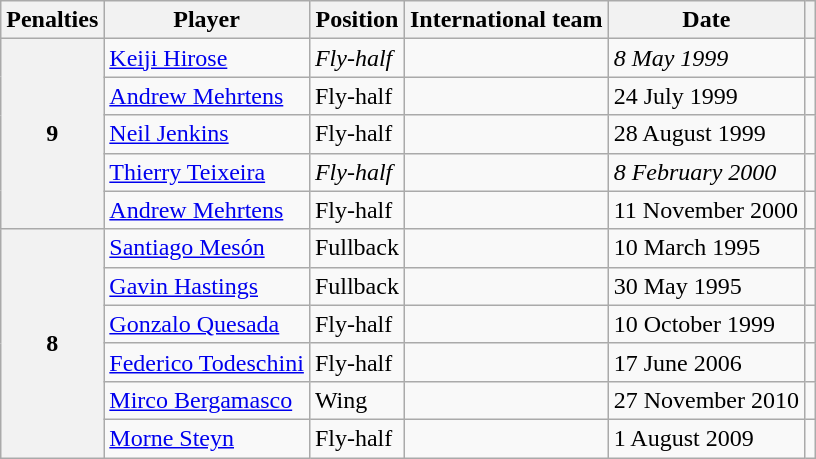<table class="wikitable sortable">
<tr>
<th>Penalties</th>
<th>Player</th>
<th>Position</th>
<th>International team</th>
<th>Date</th>
<th></th>
</tr>
<tr>
<th rowspan=5>9</th>
<td><a href='#'>Keiji Hirose</a></td>
<td><em>Fly-half</em></td>
<td><em></em></td>
<td><em>8 May 1999</em></td>
<td><em></em></td>
</tr>
<tr>
<td><a href='#'>Andrew Mehrtens</a></td>
<td>Fly-half</td>
<td></td>
<td>24 July 1999</td>
<td></td>
</tr>
<tr>
<td><a href='#'>Neil Jenkins</a></td>
<td>Fly-half</td>
<td></td>
<td>28 August 1999</td>
<td></td>
</tr>
<tr>
<td><a href='#'>Thierry Teixeira</a></td>
<td><em>Fly-half</em></td>
<td><em></em></td>
<td><em>8 February 2000</em></td>
<td><em></em></td>
</tr>
<tr>
<td><a href='#'>Andrew Mehrtens</a></td>
<td>Fly-half</td>
<td></td>
<td>11 November 2000</td>
<td></td>
</tr>
<tr>
<th rowspan=6>8</th>
<td><a href='#'>Santiago Mesón</a></td>
<td>Fullback</td>
<td></td>
<td>10 March 1995</td>
<td></td>
</tr>
<tr>
<td><a href='#'>Gavin Hastings</a></td>
<td>Fullback</td>
<td></td>
<td>30 May 1995</td>
<td></td>
</tr>
<tr>
<td><a href='#'>Gonzalo Quesada</a></td>
<td>Fly-half</td>
<td></td>
<td>10 October 1999</td>
<td></td>
</tr>
<tr>
<td><a href='#'>Federico Todeschini</a></td>
<td>Fly-half</td>
<td></td>
<td>17 June 2006</td>
<td></td>
</tr>
<tr>
<td><a href='#'>Mirco Bergamasco</a></td>
<td>Wing</td>
<td></td>
<td>27 November 2010</td>
<td></td>
</tr>
<tr>
<td><a href='#'>Morne Steyn</a></td>
<td>Fly-half</td>
<td></td>
<td>1 August 2009</td>
<td></td>
</tr>
</table>
